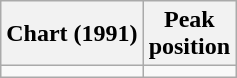<table class="wikitable">
<tr>
<th>Chart (1991)</th>
<th>Peak<br>position</th>
</tr>
<tr>
<td></td>
</tr>
</table>
